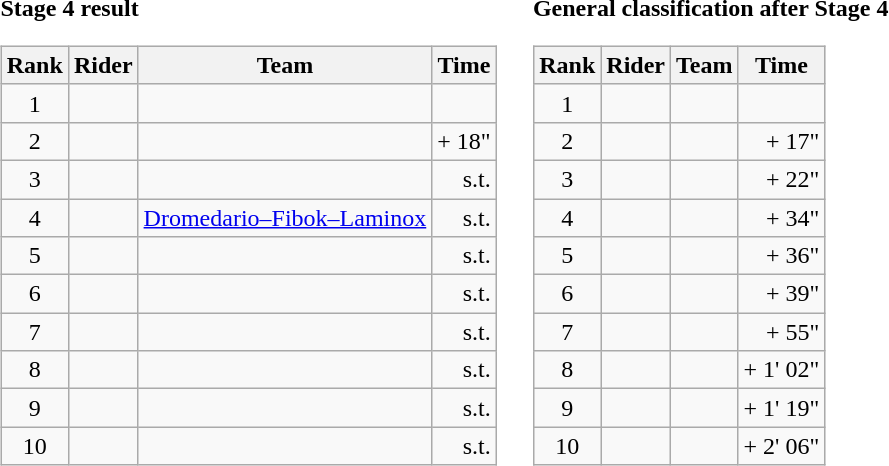<table>
<tr>
<td><strong>Stage 4 result</strong><br><table class="wikitable">
<tr>
<th scope="col">Rank</th>
<th scope="col">Rider</th>
<th scope="col">Team</th>
<th scope="col">Time</th>
</tr>
<tr>
<td style="text-align:center;">1</td>
<td></td>
<td></td>
<td style="text-align:right;"></td>
</tr>
<tr>
<td style="text-align:center;">2</td>
<td></td>
<td></td>
<td style="text-align:right;">+ 18"</td>
</tr>
<tr>
<td style="text-align:center;">3</td>
<td></td>
<td></td>
<td style="text-align:right;">s.t.</td>
</tr>
<tr>
<td style="text-align:center;">4</td>
<td></td>
<td><a href='#'>Dromedario–Fibok–Laminox</a></td>
<td style="text-align:right;">s.t.</td>
</tr>
<tr>
<td style="text-align:center;">5</td>
<td></td>
<td></td>
<td style="text-align:right;">s.t.</td>
</tr>
<tr>
<td style="text-align:center;">6</td>
<td></td>
<td></td>
<td style="text-align:right;">s.t.</td>
</tr>
<tr>
<td style="text-align:center;">7</td>
<td></td>
<td></td>
<td style="text-align:right;">s.t.</td>
</tr>
<tr>
<td style="text-align:center;">8</td>
<td></td>
<td></td>
<td style="text-align:right;">s.t.</td>
</tr>
<tr>
<td style="text-align:center;">9</td>
<td></td>
<td></td>
<td style="text-align:right;">s.t.</td>
</tr>
<tr>
<td style="text-align:center;">10</td>
<td></td>
<td></td>
<td style="text-align:right;">s.t.</td>
</tr>
</table>
</td>
<td></td>
<td><strong>General classification after Stage 4</strong><br><table class="wikitable">
<tr>
<th scope="col">Rank</th>
<th scope="col">Rider</th>
<th scope="col">Team</th>
<th scope="col">Time</th>
</tr>
<tr>
<td style="text-align:center;">1</td>
<td></td>
<td></td>
<td style="text-align:right;"></td>
</tr>
<tr>
<td style="text-align:center;">2</td>
<td></td>
<td></td>
<td style="text-align:right;">+ 17"</td>
</tr>
<tr>
<td style="text-align:center;">3</td>
<td></td>
<td></td>
<td style="text-align:right;">+ 22"</td>
</tr>
<tr>
<td style="text-align:center;">4</td>
<td></td>
<td></td>
<td style="text-align:right;">+ 34"</td>
</tr>
<tr>
<td style="text-align:center;">5</td>
<td></td>
<td></td>
<td style="text-align:right;">+ 36"</td>
</tr>
<tr>
<td style="text-align:center;">6</td>
<td></td>
<td></td>
<td style="text-align:right;">+ 39"</td>
</tr>
<tr>
<td style="text-align:center;">7</td>
<td></td>
<td></td>
<td style="text-align:right;">+ 55"</td>
</tr>
<tr>
<td style="text-align:center;">8</td>
<td></td>
<td></td>
<td style="text-align:right;">+ 1' 02"</td>
</tr>
<tr>
<td style="text-align:center;">9</td>
<td></td>
<td></td>
<td style="text-align:right;">+ 1' 19"</td>
</tr>
<tr>
<td style="text-align:center;">10</td>
<td></td>
<td></td>
<td style="text-align:right;">+ 2' 06"</td>
</tr>
</table>
</td>
</tr>
</table>
